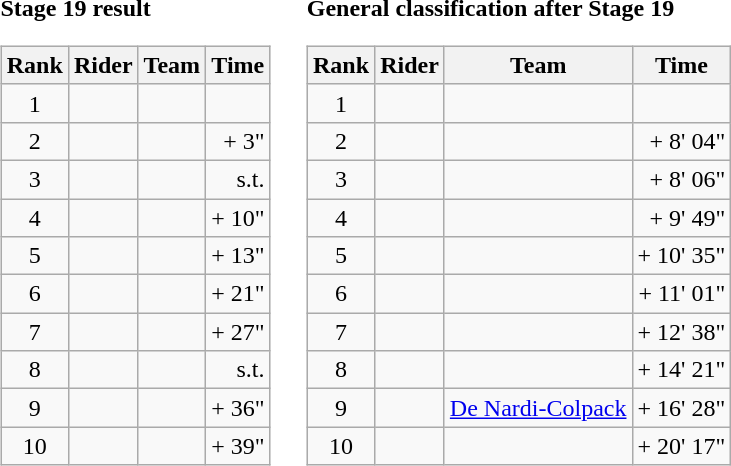<table>
<tr>
<td><strong>Stage 19 result</strong><br><table class="wikitable">
<tr>
<th scope="col">Rank</th>
<th scope="col">Rider</th>
<th scope="col">Team</th>
<th scope="col">Time</th>
</tr>
<tr>
<td style="text-align:center;">1</td>
<td></td>
<td></td>
<td style="text-align:right;"></td>
</tr>
<tr>
<td style="text-align:center;">2</td>
<td></td>
<td></td>
<td style="text-align:right;">+ 3"</td>
</tr>
<tr>
<td style="text-align:center;">3</td>
<td></td>
<td></td>
<td style="text-align:right;">s.t.</td>
</tr>
<tr>
<td style="text-align:center;">4</td>
<td></td>
<td></td>
<td style="text-align:right;">+ 10"</td>
</tr>
<tr>
<td style="text-align:center;">5</td>
<td></td>
<td></td>
<td style="text-align:right;">+ 13"</td>
</tr>
<tr>
<td style="text-align:center;">6</td>
<td></td>
<td></td>
<td style="text-align:right;">+ 21"</td>
</tr>
<tr>
<td style="text-align:center;">7</td>
<td></td>
<td></td>
<td style="text-align:right;">+ 27"</td>
</tr>
<tr>
<td style="text-align:center;">8</td>
<td></td>
<td></td>
<td style="text-align:right;">s.t.</td>
</tr>
<tr>
<td style="text-align:center;">9</td>
<td></td>
<td></td>
<td style="text-align:right;">+ 36"</td>
</tr>
<tr>
<td style="text-align:center;">10</td>
<td></td>
<td></td>
<td style="text-align:right;">+ 39"</td>
</tr>
</table>
</td>
<td></td>
<td><strong>General classification after Stage 19</strong><br><table class="wikitable">
<tr>
<th scope="col">Rank</th>
<th scope="col">Rider</th>
<th scope="col">Team</th>
<th scope="col">Time</th>
</tr>
<tr>
<td style="text-align:center;">1</td>
<td></td>
<td></td>
<td style="text-align:right;"></td>
</tr>
<tr>
<td style="text-align:center;">2</td>
<td></td>
<td></td>
<td style="text-align:right;">+ 8' 04"</td>
</tr>
<tr>
<td style="text-align:center;">3</td>
<td></td>
<td></td>
<td style="text-align:right;">+ 8' 06"</td>
</tr>
<tr>
<td style="text-align:center;">4</td>
<td></td>
<td></td>
<td style="text-align:right;">+ 9' 49"</td>
</tr>
<tr>
<td style="text-align:center;">5</td>
<td></td>
<td></td>
<td style="text-align:right;">+ 10' 35"</td>
</tr>
<tr>
<td style="text-align:center;">6</td>
<td></td>
<td></td>
<td style="text-align:right;">+ 11' 01"</td>
</tr>
<tr>
<td style="text-align:center;">7</td>
<td></td>
<td></td>
<td style="text-align:right;">+ 12' 38"</td>
</tr>
<tr>
<td style="text-align:center;">8</td>
<td></td>
<td></td>
<td style="text-align:right;">+ 14' 21"</td>
</tr>
<tr>
<td style="text-align:center;">9</td>
<td></td>
<td><a href='#'>De Nardi-Colpack</a></td>
<td style="text-align:right;">+ 16' 28"</td>
</tr>
<tr>
<td style="text-align:center;">10</td>
<td></td>
<td></td>
<td style="text-align:right;">+ 20' 17"</td>
</tr>
</table>
</td>
</tr>
</table>
